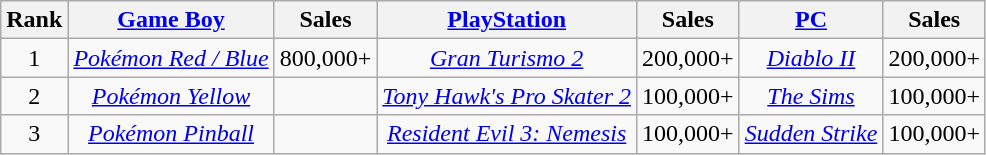<table class="wikitable sortable" style="text-align:center">
<tr>
<th>Rank</th>
<th><a href='#'>Game Boy</a></th>
<th>Sales</th>
<th><a href='#'>PlayStation</a></th>
<th>Sales</th>
<th><a href='#'>PC</a></th>
<th>Sales</th>
</tr>
<tr>
<td>1</td>
<td><em><a href='#'>Pokémon Red / Blue</a></em></td>
<td>800,000+</td>
<td><em><a href='#'>Gran Turismo 2</a></em></td>
<td>200,000+</td>
<td><em><a href='#'>Diablo II</a></em></td>
<td>200,000+</td>
</tr>
<tr>
<td>2</td>
<td><em><a href='#'>Pokémon Yellow</a></em></td>
<td></td>
<td><em><a href='#'>Tony Hawk's Pro Skater 2</a></em></td>
<td>100,000+</td>
<td><a href='#'><em>The Sims</em></a></td>
<td>100,000+</td>
</tr>
<tr>
<td>3</td>
<td><em><a href='#'>Pokémon Pinball</a></em></td>
<td></td>
<td><em><a href='#'>Resident Evil 3: Nemesis</a></em></td>
<td>100,000+</td>
<td><a href='#'><em>Sudden Strike</em></a></td>
<td>100,000+</td>
</tr>
</table>
